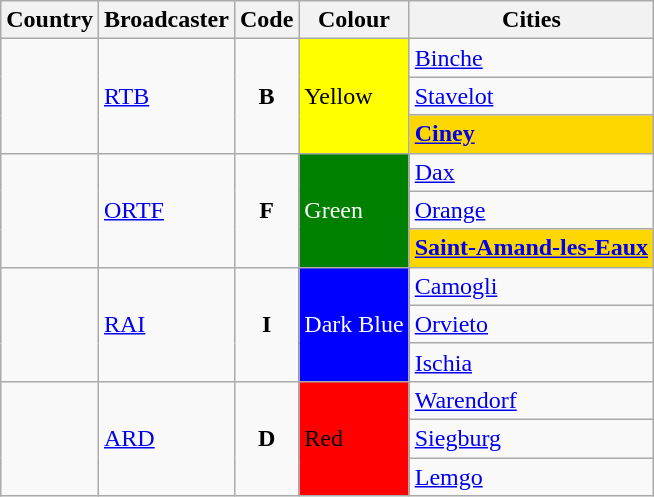<table class="wikitable sortable">
<tr>
<th>Country</th>
<th>Broadcaster</th>
<th>Code</th>
<th>Colour</th>
<th>Cities</th>
</tr>
<tr>
<td rowspan=3></td>
<td rowspan=3><a href='#'>RTB</a></td>
<td rowspan=3 align=center><strong>B</strong></td>
<td rowspan=3 style="background:yellow; color: black">Yellow</td>
<td><a href='#'>Binche</a></td>
</tr>
<tr>
<td><a href='#'>Stavelot</a></td>
</tr>
<tr>
<td style="font-weight:bold; background:gold;"><a href='#'>Ciney</a></td>
</tr>
<tr>
<td rowspan=3></td>
<td rowspan=3><a href='#'>ORTF</a></td>
<td rowspan=3 align=center><strong>F</strong></td>
<td rowspan=3 style="background:green; color: white">Green</td>
<td><a href='#'>Dax</a></td>
</tr>
<tr>
<td><a href='#'>Orange</a></td>
</tr>
<tr>
<td style="font-weight:bold; background:gold;"><a href='#'>Saint-Amand-les-Eaux</a></td>
</tr>
<tr>
<td rowspan=3></td>
<td rowspan=3><a href='#'>RAI</a></td>
<td rowspan=3 align=center><strong>I</strong></td>
<td rowspan=3 style="background:blue; color: white">Dark Blue</td>
<td><a href='#'>Camogli</a></td>
</tr>
<tr>
<td><a href='#'>Orvieto</a></td>
</tr>
<tr>
<td><a href='#'>Ischia</a></td>
</tr>
<tr>
<td rowspan=3></td>
<td rowspan=3><a href='#'>ARD</a></td>
<td rowspan=3 align=center><strong>D</strong></td>
<td rowspan=3 style="background:red; color: black">Red</td>
<td><a href='#'>Warendorf</a></td>
</tr>
<tr>
<td><a href='#'>Siegburg</a></td>
</tr>
<tr>
<td><a href='#'>Lemgo</a></td>
</tr>
</table>
